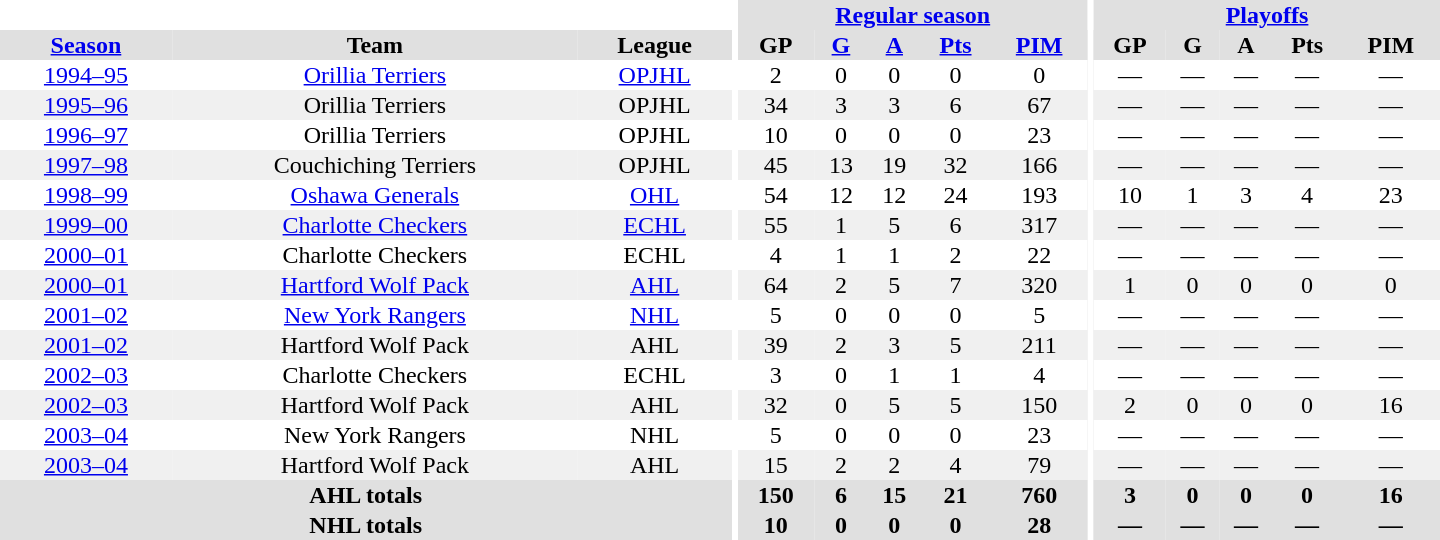<table border="0" cellpadding="1" cellspacing="0" style="text-align:center; width:60em">
<tr bgcolor="#e0e0e0">
<th colspan="3" bgcolor="#ffffff"></th>
<th rowspan="100" bgcolor="#ffffff"></th>
<th colspan="5"><a href='#'>Regular season</a></th>
<th rowspan="100" bgcolor="#ffffff"></th>
<th colspan="5"><a href='#'>Playoffs</a></th>
</tr>
<tr bgcolor="#e0e0e0">
<th><a href='#'>Season</a></th>
<th>Team</th>
<th>League</th>
<th>GP</th>
<th><a href='#'>G</a></th>
<th><a href='#'>A</a></th>
<th><a href='#'>Pts</a></th>
<th><a href='#'>PIM</a></th>
<th>GP</th>
<th>G</th>
<th>A</th>
<th>Pts</th>
<th>PIM</th>
</tr>
<tr>
<td><a href='#'>1994–95</a></td>
<td><a href='#'>Orillia Terriers</a></td>
<td><a href='#'>OPJHL</a></td>
<td>2</td>
<td>0</td>
<td>0</td>
<td>0</td>
<td>0</td>
<td>—</td>
<td>—</td>
<td>—</td>
<td>—</td>
<td>—</td>
</tr>
<tr bgcolor="#f0f0f0">
<td><a href='#'>1995–96</a></td>
<td>Orillia Terriers</td>
<td>OPJHL</td>
<td>34</td>
<td>3</td>
<td>3</td>
<td>6</td>
<td>67</td>
<td>—</td>
<td>—</td>
<td>—</td>
<td>—</td>
<td>—</td>
</tr>
<tr>
<td><a href='#'>1996–97</a></td>
<td>Orillia Terriers</td>
<td>OPJHL</td>
<td>10</td>
<td>0</td>
<td>0</td>
<td>0</td>
<td>23</td>
<td>—</td>
<td>—</td>
<td>—</td>
<td>—</td>
<td>—</td>
</tr>
<tr bgcolor="#f0f0f0">
<td><a href='#'>1997–98</a></td>
<td>Couchiching Terriers</td>
<td>OPJHL</td>
<td>45</td>
<td>13</td>
<td>19</td>
<td>32</td>
<td>166</td>
<td>—</td>
<td>—</td>
<td>—</td>
<td>—</td>
<td>—</td>
</tr>
<tr>
<td><a href='#'>1998–99</a></td>
<td><a href='#'>Oshawa Generals</a></td>
<td><a href='#'>OHL</a></td>
<td>54</td>
<td>12</td>
<td>12</td>
<td>24</td>
<td>193</td>
<td>10</td>
<td>1</td>
<td>3</td>
<td>4</td>
<td>23</td>
</tr>
<tr bgcolor="#f0f0f0">
<td><a href='#'>1999–00</a></td>
<td><a href='#'>Charlotte Checkers</a></td>
<td><a href='#'>ECHL</a></td>
<td>55</td>
<td>1</td>
<td>5</td>
<td>6</td>
<td>317</td>
<td>—</td>
<td>—</td>
<td>—</td>
<td>—</td>
<td>—</td>
</tr>
<tr>
<td><a href='#'>2000–01</a></td>
<td>Charlotte Checkers</td>
<td>ECHL</td>
<td>4</td>
<td>1</td>
<td>1</td>
<td>2</td>
<td>22</td>
<td>—</td>
<td>—</td>
<td>—</td>
<td>—</td>
<td>—</td>
</tr>
<tr bgcolor="#f0f0f0">
<td><a href='#'>2000–01</a></td>
<td><a href='#'>Hartford Wolf Pack</a></td>
<td><a href='#'>AHL</a></td>
<td>64</td>
<td>2</td>
<td>5</td>
<td>7</td>
<td>320</td>
<td>1</td>
<td>0</td>
<td>0</td>
<td>0</td>
<td>0</td>
</tr>
<tr>
<td><a href='#'>2001–02</a></td>
<td><a href='#'>New York Rangers</a></td>
<td><a href='#'>NHL</a></td>
<td>5</td>
<td>0</td>
<td>0</td>
<td>0</td>
<td>5</td>
<td>—</td>
<td>—</td>
<td>—</td>
<td>—</td>
<td>—</td>
</tr>
<tr bgcolor="#f0f0f0">
<td><a href='#'>2001–02</a></td>
<td>Hartford Wolf Pack</td>
<td>AHL</td>
<td>39</td>
<td>2</td>
<td>3</td>
<td>5</td>
<td>211</td>
<td>—</td>
<td>—</td>
<td>—</td>
<td>—</td>
<td>—</td>
</tr>
<tr>
<td><a href='#'>2002–03</a></td>
<td>Charlotte Checkers</td>
<td>ECHL</td>
<td>3</td>
<td>0</td>
<td>1</td>
<td>1</td>
<td>4</td>
<td>—</td>
<td>—</td>
<td>—</td>
<td>—</td>
<td>—</td>
</tr>
<tr bgcolor="#f0f0f0">
<td><a href='#'>2002–03</a></td>
<td>Hartford Wolf Pack</td>
<td>AHL</td>
<td>32</td>
<td>0</td>
<td>5</td>
<td>5</td>
<td>150</td>
<td>2</td>
<td>0</td>
<td>0</td>
<td>0</td>
<td>16</td>
</tr>
<tr>
<td><a href='#'>2003–04</a></td>
<td>New York Rangers</td>
<td>NHL</td>
<td>5</td>
<td>0</td>
<td>0</td>
<td>0</td>
<td>23</td>
<td>—</td>
<td>—</td>
<td>—</td>
<td>—</td>
<td>—</td>
</tr>
<tr bgcolor="#f0f0f0">
<td><a href='#'>2003–04</a></td>
<td>Hartford Wolf Pack</td>
<td>AHL</td>
<td>15</td>
<td>2</td>
<td>2</td>
<td>4</td>
<td>79</td>
<td>—</td>
<td>—</td>
<td>—</td>
<td>—</td>
<td>—</td>
</tr>
<tr bgcolor="#e0e0e0">
<th colspan="3">AHL totals</th>
<th>150</th>
<th>6</th>
<th>15</th>
<th>21</th>
<th>760</th>
<th>3</th>
<th>0</th>
<th>0</th>
<th>0</th>
<th>16</th>
</tr>
<tr bgcolor="#e0e0e0">
<th colspan="3">NHL totals</th>
<th>10</th>
<th>0</th>
<th>0</th>
<th>0</th>
<th>28</th>
<th>—</th>
<th>—</th>
<th>—</th>
<th>—</th>
<th>—</th>
</tr>
</table>
